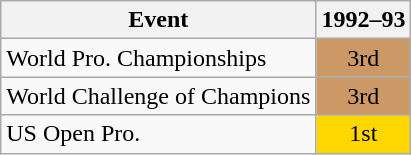<table class="wikitable" style="text-align:center">
<tr>
<th>Event</th>
<th>1992–93</th>
</tr>
<tr>
<td align=left>World Pro. Championships</td>
<td bgcolor=cc9966>3rd</td>
</tr>
<tr>
<td align=left>World Challenge of Champions</td>
<td bgcolor=cc9966>3rd</td>
</tr>
<tr>
<td align=left>US Open Pro.</td>
<td bgcolor=gold>1st</td>
</tr>
</table>
